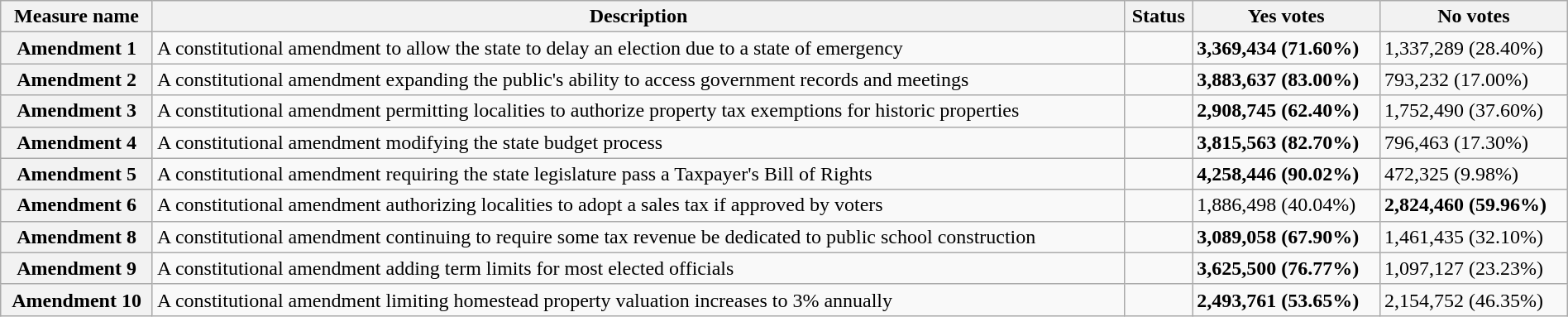<table class="wikitable sortable plainrowheaders" style="width:100%">
<tr>
<th scope="col">Measure name</th>
<th class="unsortable" scope="col">Description</th>
<th scope="col">Status</th>
<th scope="col">Yes votes</th>
<th scope="col">No votes</th>
</tr>
<tr>
<th scope="row">Amendment 1</th>
<td>A constitutional amendment to allow the state to delay an election due to a state of emergency</td>
<td></td>
<td><strong>3,369,434 (71.60%)</strong></td>
<td>1,337,289 (28.40%)</td>
</tr>
<tr>
<th scope="row">Amendment 2</th>
<td>A constitutional amendment expanding the public's ability to access government records and meetings</td>
<td></td>
<td><strong>3,883,637 (83.00%)</strong></td>
<td>793,232 (17.00%)</td>
</tr>
<tr>
<th scope="row">Amendment 3</th>
<td>A constitutional amendment permitting localities to authorize property tax exemptions for historic properties</td>
<td></td>
<td><strong>2,908,745 (62.40%)</strong></td>
<td>1,752,490 (37.60%)</td>
</tr>
<tr>
<th scope="row">Amendment 4</th>
<td>A constitutional amendment modifying the state budget process</td>
<td></td>
<td><strong>3,815,563 (82.70%)</strong></td>
<td>796,463 (17.30%)</td>
</tr>
<tr>
<th scope="row">Amendment 5</th>
<td>A constitutional amendment requiring the state legislature pass a Taxpayer's Bill of Rights</td>
<td></td>
<td><strong>4,258,446 (90.02%)</strong></td>
<td>472,325 (9.98%)</td>
</tr>
<tr>
<th scope="row">Amendment 6</th>
<td>A constitutional amendment authorizing localities to adopt a sales tax if approved by voters</td>
<td></td>
<td>1,886,498 (40.04%)</td>
<td><strong>2,824,460 (59.96%)</strong></td>
</tr>
<tr>
<th scope="row">Amendment 8</th>
<td>A constitutional amendment continuing to require some tax revenue be dedicated to public school construction</td>
<td></td>
<td><strong>3,089,058 (67.90%)</strong></td>
<td>1,461,435 (32.10%)</td>
</tr>
<tr>
<th scope="row">Amendment 9</th>
<td>A constitutional amendment adding term limits for most elected officials</td>
<td></td>
<td><strong>3,625,500 (76.77%)</strong></td>
<td>1,097,127 (23.23%)</td>
</tr>
<tr>
<th scope="row">Amendment 10</th>
<td>A constitutional amendment limiting homestead property valuation increases to 3% annually</td>
<td></td>
<td><strong>2,493,761 (53.65%)</strong></td>
<td>2,154,752 (46.35%)</td>
</tr>
</table>
